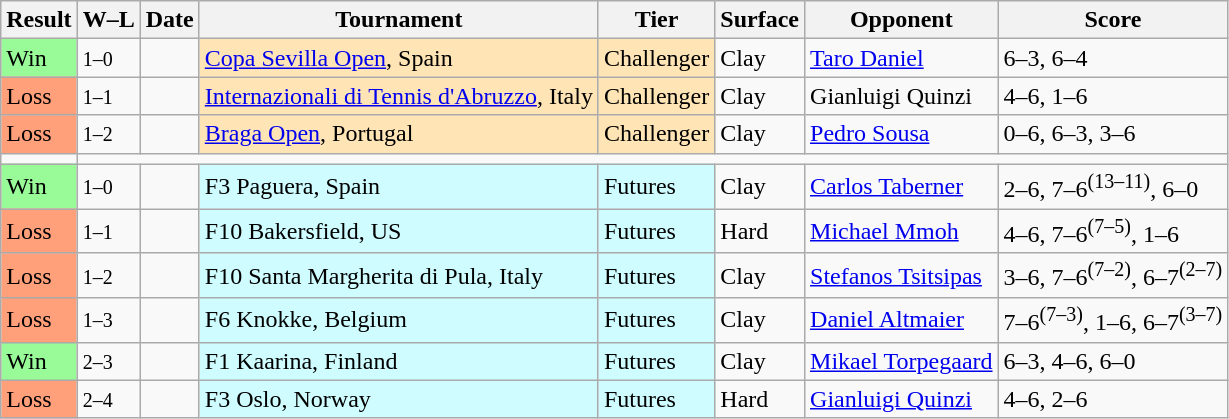<table class="wikitable sortable">
<tr>
<th>Result</th>
<th class="unsortable">W–L</th>
<th>Date</th>
<th>Tournament</th>
<th>Tier</th>
<th>Surface</th>
<th>Opponent</th>
<th class="unsortable">Score</th>
</tr>
<tr>
<td bgcolor=98FB98>Win</td>
<td><small>1–0</small></td>
<td><a href='#'></a></td>
<td style=background:moccasin><a href='#'>Copa Sevilla Open</a>, Spain</td>
<td style=background:moccasin>Challenger</td>
<td>Clay</td>
<td> <a href='#'>Taro Daniel</a></td>
<td>6–3, 6–4</td>
</tr>
<tr>
<td style=background:#ffa07a>Loss</td>
<td><small>1–1</small></td>
<td><a href='#'></a></td>
<td style=background:moccasin><a href='#'>Internazionali di Tennis d'Abruzzo</a>, Italy</td>
<td style=background:moccasin>Challenger</td>
<td>Clay</td>
<td> Gianluigi Quinzi</td>
<td>4–6, 1–6</td>
</tr>
<tr>
<td style=background:#ffa07a>Loss</td>
<td><small>1–2</small></td>
<td><a href='#'></a></td>
<td style=background:moccasin><a href='#'>Braga Open</a>, Portugal</td>
<td style=background:moccasin>Challenger</td>
<td>Clay</td>
<td> <a href='#'>Pedro Sousa</a></td>
<td>0–6, 6–3, 3–6</td>
</tr>
<tr>
<td></td>
</tr>
<tr>
<td bgcolor=98FB98>Win</td>
<td><small>1–0</small></td>
<td></td>
<td style=background:#cffcff>F3 Paguera, Spain</td>
<td style=background:#cffcff>Futures</td>
<td>Clay</td>
<td> <a href='#'>Carlos Taberner</a></td>
<td>2–6, 7–6<sup>(13–11)</sup>, 6–0</td>
</tr>
<tr>
<td style=background:#ffa07a>Loss</td>
<td><small>1–1</small></td>
<td></td>
<td style=background:#cffcff>F10 Bakersfield, US</td>
<td style=background:#cffcff>Futures</td>
<td>Hard</td>
<td> <a href='#'>Michael Mmoh</a></td>
<td>4–6, 7–6<sup>(7–5)</sup>, 1–6</td>
</tr>
<tr>
<td style=background:#ffa07a>Loss</td>
<td><small>1–2</small></td>
<td></td>
<td style=background:#cffcff>F10 Santa Margherita di Pula, Italy</td>
<td style=background:#cffcff>Futures</td>
<td>Clay</td>
<td> <a href='#'>Stefanos Tsitsipas</a></td>
<td>3–6, 7–6<sup>(7–2)</sup>, 6–7<sup>(2–7)</sup></td>
</tr>
<tr>
<td style=background:#ffa07a>Loss</td>
<td><small>1–3</small></td>
<td></td>
<td style=background:#cffcff>F6 Knokke, Belgium</td>
<td style=background:#cffcff>Futures</td>
<td>Clay</td>
<td> <a href='#'>Daniel Altmaier</a></td>
<td>7–6<sup>(7–3)</sup>, 1–6, 6–7<sup>(3–7)</sup></td>
</tr>
<tr>
<td bgcolor=98FB98>Win</td>
<td><small>2–3</small></td>
<td></td>
<td style=background:#cffcff>F1 Kaarina, Finland</td>
<td style=background:#cffcff>Futures</td>
<td>Clay</td>
<td> <a href='#'>Mikael Torpegaard</a></td>
<td>6–3, 4–6, 6–0</td>
</tr>
<tr>
<td style=background:#ffa07a>Loss</td>
<td><small>2–4</small></td>
<td></td>
<td style=background:#cffcff>F3 Oslo, Norway</td>
<td style=background:#cffcff>Futures</td>
<td>Hard</td>
<td> <a href='#'>Gianluigi Quinzi</a></td>
<td>4–6, 2–6</td>
</tr>
</table>
